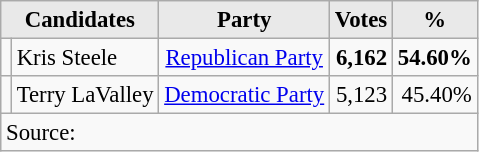<table class=wikitable style="font-size:95%; text-align:right;">
<tr>
<th style="background-color:#E9E9E9" align=center colspan=2>Candidates</th>
<th style="background-color:#E9E9E9" align=center>Party</th>
<th style="background-color:#E9E9E9" align=center>Votes</th>
<th style="background-color:#E9E9E9" align=center>%</th>
</tr>
<tr>
<td></td>
<td align=left>Kris Steele</td>
<td align=center><a href='#'>Republican Party</a></td>
<td><strong>6,162 </strong></td>
<td><strong>54.60%</strong></td>
</tr>
<tr>
<td></td>
<td align=left>Terry LaValley</td>
<td align=center><a href='#'>Democratic Party</a></td>
<td>5,123</td>
<td>45.40%</td>
</tr>
<tr>
<td align="left" colspan=6>Source:</td>
</tr>
</table>
